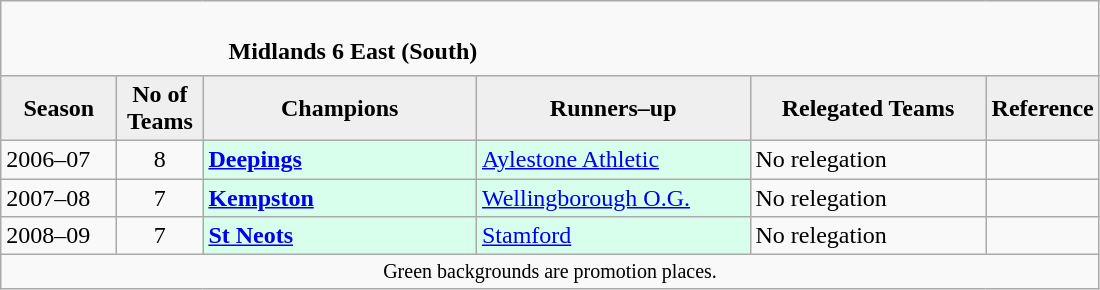<table class="wikitable" style="text-align: left;">
<tr>
<td colspan="11" cellpadding="0" cellspacing="0"><br><table border="0" style="width:100%;" cellpadding="0" cellspacing="0">
<tr>
<td style="width:20%; border:0;"></td>
<td style="border:0;"><strong>Midlands 6 East (South)</strong></td>
<td style="width:20%; border:0;"></td>
</tr>
</table>
</td>
</tr>
<tr>
<th style="background:#efefef; width:70px;">Season</th>
<th style="background:#efefef; width:50px;">No of Teams</th>
<th style="background:#efefef; width:175px;">Champions</th>
<th style="background:#efefef; width:175px;">Runners–up</th>
<th style="background:#efefef; width:150px;">Relegated Teams</th>
<th style="background:#efefef; width:50px;">Reference</th>
</tr>
<tr align=left>
<td>2006–07</td>
<td style="text-align: center;">8</td>
<td style="background:#d8ffeb;"><strong><a href='#'>Deepings</a></strong></td>
<td style="background:#d8ffeb;"><a href='#'>Aylestone Athletic</a></td>
<td>No relegation</td>
<td></td>
</tr>
<tr>
<td>2007–08</td>
<td style="text-align: center;">7</td>
<td style="background:#d8ffeb;"><strong><a href='#'>Kempston</a></strong></td>
<td style="background:#d8ffeb;"><a href='#'>Wellingborough O.G.</a></td>
<td>No relegation</td>
<td></td>
</tr>
<tr>
<td>2008–09</td>
<td style="text-align: center;">7</td>
<td style="background:#d8ffeb;"><strong><a href='#'>St Neots</a></strong></td>
<td style="background:#d8ffeb;"><a href='#'>Stamford</a></td>
<td>No relegation</td>
<td></td>
</tr>
<tr>
<td colspan="15"  style="border:0; font-size:smaller; text-align:center;">Green backgrounds are promotion places.</td>
</tr>
</table>
